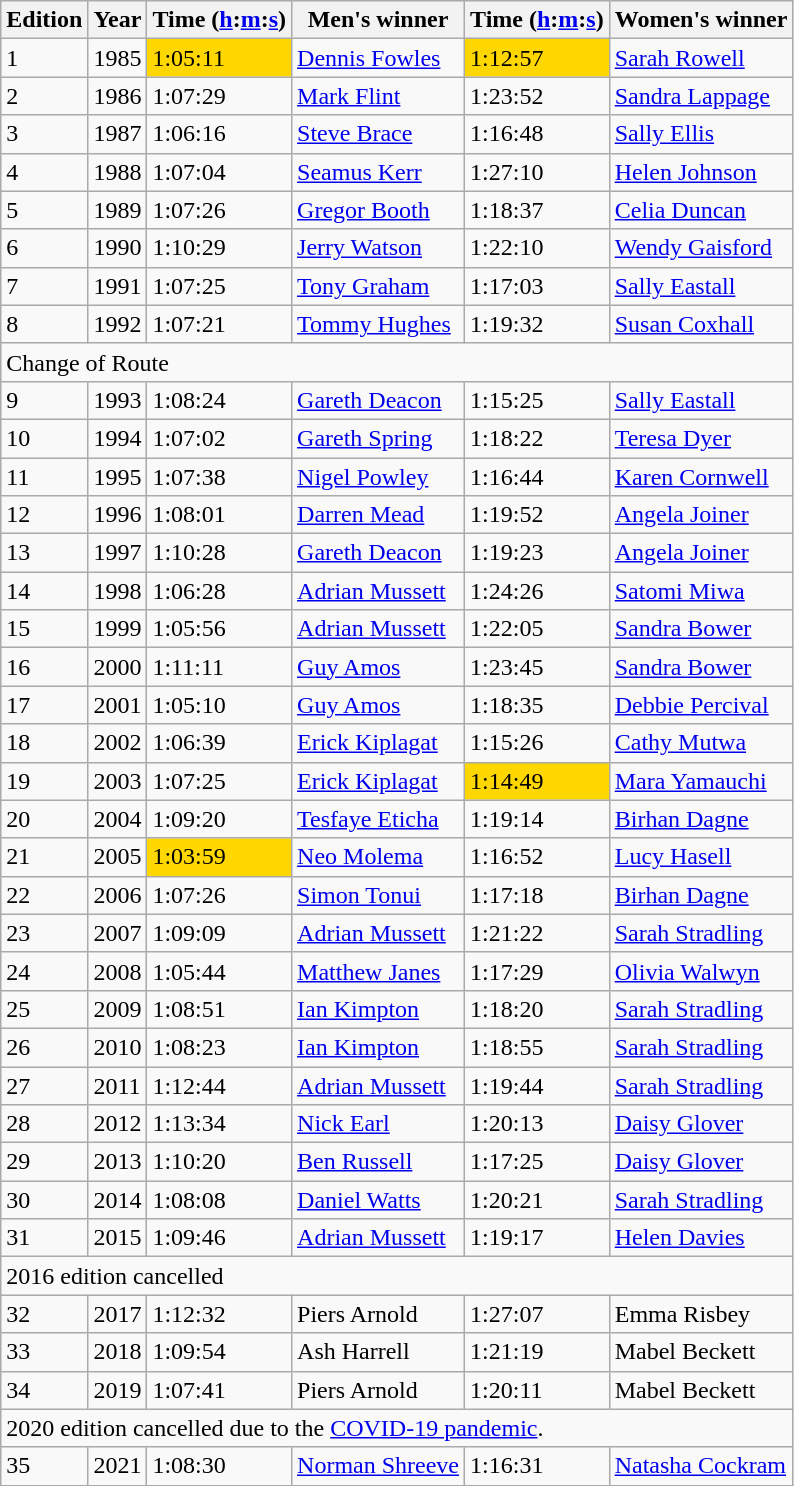<table class="wikitable sortable">
<tr>
<th class="unsortable">Edition</th>
<th class="unsortable">Year</th>
<th>Time  (<a href='#'>h</a>:<a href='#'>m</a>:<a href='#'>s</a>)</th>
<th>Men's winner</th>
<th>Time (<a href='#'>h</a>:<a href='#'>m</a>:<a href='#'>s</a>)</th>
<th>Women's winner</th>
</tr>
<tr>
<td>1</td>
<td>1985</td>
<td bgcolor="gold">1:05:11</td>
<td><a href='#'>Dennis Fowles</a></td>
<td bgcolor="gold">1:12:57</td>
<td><a href='#'>Sarah Rowell</a></td>
</tr>
<tr>
<td>2</td>
<td>1986</td>
<td>1:07:29</td>
<td><a href='#'>Mark Flint</a></td>
<td>1:23:52</td>
<td><a href='#'>Sandra Lappage</a></td>
</tr>
<tr>
<td>3</td>
<td>1987</td>
<td>1:06:16</td>
<td><a href='#'>Steve Brace</a></td>
<td>1:16:48</td>
<td><a href='#'>Sally Ellis</a></td>
</tr>
<tr>
<td>4</td>
<td>1988</td>
<td>1:07:04</td>
<td><a href='#'>Seamus Kerr</a></td>
<td>1:27:10</td>
<td><a href='#'>Helen Johnson</a></td>
</tr>
<tr>
<td>5</td>
<td>1989</td>
<td>1:07:26</td>
<td><a href='#'>Gregor Booth</a></td>
<td>1:18:37</td>
<td><a href='#'>Celia Duncan</a></td>
</tr>
<tr>
<td>6</td>
<td>1990</td>
<td>1:10:29</td>
<td><a href='#'>Jerry Watson</a></td>
<td>1:22:10</td>
<td><a href='#'>Wendy Gaisford</a></td>
</tr>
<tr>
<td>7</td>
<td>1991</td>
<td>1:07:25</td>
<td><a href='#'>Tony Graham</a></td>
<td>1:17:03</td>
<td><a href='#'>Sally Eastall</a></td>
</tr>
<tr>
<td>8</td>
<td>1992</td>
<td>1:07:21</td>
<td><a href='#'>Tommy Hughes</a></td>
<td>1:19:32</td>
<td><a href='#'>Susan Coxhall</a></td>
</tr>
<tr>
<td colspan="6">Change of Route</td>
</tr>
<tr>
<td>9</td>
<td>1993</td>
<td>1:08:24</td>
<td><a href='#'>Gareth Deacon</a></td>
<td>1:15:25</td>
<td><a href='#'>Sally Eastall</a></td>
</tr>
<tr>
<td>10</td>
<td>1994</td>
<td>1:07:02</td>
<td><a href='#'>Gareth Spring</a></td>
<td>1:18:22</td>
<td><a href='#'>Teresa Dyer</a></td>
</tr>
<tr>
<td>11</td>
<td>1995</td>
<td>1:07:38</td>
<td><a href='#'>Nigel Powley</a></td>
<td>1:16:44</td>
<td><a href='#'>Karen Cornwell</a></td>
</tr>
<tr>
<td>12</td>
<td>1996</td>
<td>1:08:01</td>
<td><a href='#'>Darren Mead</a></td>
<td>1:19:52</td>
<td><a href='#'>Angela Joiner</a></td>
</tr>
<tr>
<td>13</td>
<td>1997</td>
<td>1:10:28</td>
<td><a href='#'>Gareth Deacon</a></td>
<td>1:19:23</td>
<td><a href='#'>Angela Joiner</a></td>
</tr>
<tr>
<td>14</td>
<td>1998</td>
<td>1:06:28</td>
<td><a href='#'>Adrian Mussett</a></td>
<td>1:24:26</td>
<td><a href='#'>Satomi Miwa</a></td>
</tr>
<tr>
<td>15</td>
<td>1999</td>
<td>1:05:56</td>
<td><a href='#'>Adrian Mussett</a></td>
<td>1:22:05</td>
<td><a href='#'>Sandra Bower</a></td>
</tr>
<tr>
<td>16</td>
<td>2000</td>
<td>1:11:11</td>
<td><a href='#'>Guy Amos</a></td>
<td>1:23:45</td>
<td><a href='#'>Sandra Bower</a></td>
</tr>
<tr>
<td>17</td>
<td>2001</td>
<td>1:05:10</td>
<td><a href='#'>Guy Amos</a></td>
<td>1:18:35</td>
<td><a href='#'>Debbie Percival</a></td>
</tr>
<tr>
<td>18</td>
<td>2002</td>
<td>1:06:39</td>
<td><a href='#'>Erick Kiplagat</a></td>
<td>1:15:26</td>
<td><a href='#'>Cathy Mutwa</a></td>
</tr>
<tr>
<td>19</td>
<td>2003</td>
<td>1:07:25</td>
<td><a href='#'>Erick Kiplagat</a></td>
<td bgcolor="gold">1:14:49</td>
<td><a href='#'>Mara Yamauchi</a></td>
</tr>
<tr>
<td>20</td>
<td>2004</td>
<td>1:09:20</td>
<td><a href='#'>Tesfaye Eticha</a></td>
<td>1:19:14</td>
<td><a href='#'>Birhan Dagne</a></td>
</tr>
<tr>
<td>21</td>
<td>2005</td>
<td bgcolor="gold">1:03:59</td>
<td><a href='#'>Neo Molema</a></td>
<td>1:16:52</td>
<td><a href='#'>Lucy Hasell</a></td>
</tr>
<tr>
<td>22</td>
<td>2006</td>
<td>1:07:26</td>
<td><a href='#'>Simon Tonui</a></td>
<td>1:17:18</td>
<td><a href='#'>Birhan Dagne</a></td>
</tr>
<tr>
<td>23</td>
<td>2007</td>
<td>1:09:09</td>
<td><a href='#'>Adrian Mussett</a></td>
<td>1:21:22</td>
<td><a href='#'>Sarah Stradling</a></td>
</tr>
<tr>
<td>24</td>
<td>2008</td>
<td>1:05:44</td>
<td><a href='#'>Matthew Janes</a></td>
<td>1:17:29</td>
<td><a href='#'>Olivia Walwyn</a></td>
</tr>
<tr>
<td>25</td>
<td>2009</td>
<td>1:08:51</td>
<td><a href='#'>Ian Kimpton</a></td>
<td>1:18:20</td>
<td><a href='#'>Sarah Stradling</a></td>
</tr>
<tr>
<td>26</td>
<td>2010</td>
<td>1:08:23</td>
<td><a href='#'>Ian Kimpton</a></td>
<td>1:18:55</td>
<td><a href='#'>Sarah Stradling</a></td>
</tr>
<tr>
<td>27</td>
<td>2011</td>
<td>1:12:44</td>
<td><a href='#'>Adrian Mussett</a></td>
<td>1:19:44</td>
<td><a href='#'>Sarah Stradling</a></td>
</tr>
<tr>
<td>28</td>
<td>2012</td>
<td>1:13:34</td>
<td><a href='#'>Nick Earl</a></td>
<td>1:20:13</td>
<td><a href='#'>Daisy Glover</a></td>
</tr>
<tr>
<td>29</td>
<td>2013</td>
<td>1:10:20</td>
<td><a href='#'>Ben Russell</a></td>
<td>1:17:25</td>
<td><a href='#'>Daisy Glover</a></td>
</tr>
<tr>
<td>30</td>
<td>2014</td>
<td>1:08:08</td>
<td><a href='#'>Daniel Watts</a></td>
<td>1:20:21</td>
<td><a href='#'>Sarah Stradling</a></td>
</tr>
<tr>
<td>31</td>
<td>2015</td>
<td>1:09:46</td>
<td><a href='#'>Adrian Mussett</a></td>
<td>1:19:17</td>
<td><a href='#'>Helen Davies</a></td>
</tr>
<tr>
<td colspan="6">2016 edition cancelled </td>
</tr>
<tr>
<td>32</td>
<td>2017</td>
<td>1:12:32</td>
<td>Piers Arnold</td>
<td>1:27:07</td>
<td>Emma Risbey</td>
</tr>
<tr>
<td>33</td>
<td>2018</td>
<td>1:09:54</td>
<td>Ash Harrell</td>
<td>1:21:19</td>
<td>Mabel Beckett</td>
</tr>
<tr>
<td>34</td>
<td>2019</td>
<td>1:07:41</td>
<td>Piers Arnold</td>
<td>1:20:11</td>
<td>Mabel Beckett</td>
</tr>
<tr>
<td colspan="6">2020 edition cancelled due to the <a href='#'>COVID-19 pandemic</a>.</td>
</tr>
<tr>
<td>35</td>
<td>2021</td>
<td>1:08:30</td>
<td><a href='#'>Norman Shreeve</a></td>
<td>1:16:31</td>
<td><a href='#'>Natasha Cockram</a></td>
</tr>
</table>
